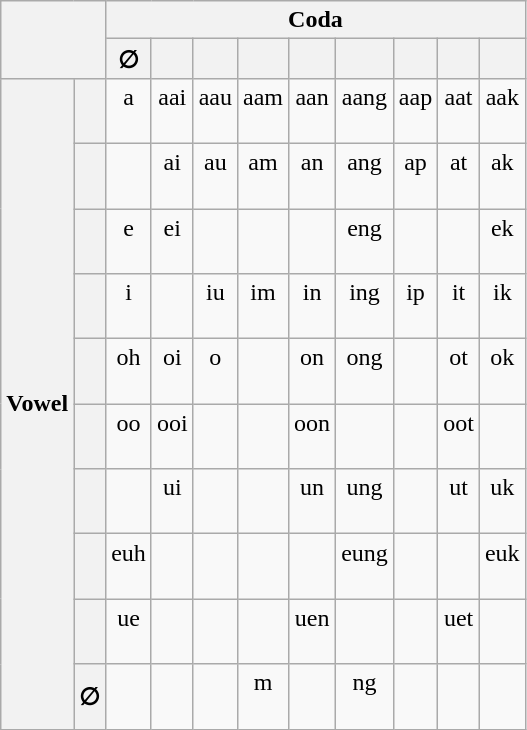<table class="wikitable"  style="text-align: center">
<tr>
<th colspan=2 rowspan=2></th>
<th colspan=9>Coda</th>
</tr>
<tr>
<th>∅</th>
<th></th>
<th></th>
<th></th>
<th></th>
<th></th>
<th></th>
<th></th>
<th></th>
</tr>
<tr>
<th rowspan=10>Vowel</th>
<th></th>
<td>a<br><br></td>
<td>aai<br><br></td>
<td>aau<br><br></td>
<td>aam<br><br></td>
<td>aan<br><br></td>
<td>aang<br><br></td>
<td>aap<br><br></td>
<td>aat<br><br></td>
<td>aak<br><br></td>
</tr>
<tr>
<th></th>
<td> </td>
<td>ai<br><br></td>
<td>au<br><br></td>
<td>am<br><br></td>
<td>an<br><br></td>
<td>ang<br><br></td>
<td>ap<br><br></td>
<td>at<br><br></td>
<td>ak<br><br></td>
</tr>
<tr>
<th><br></th>
<td>e<br><br></td>
<td>ei<br><br></td>
<td> </td>
<td> </td>
<td> </td>
<td>eng<br><br></td>
<td> </td>
<td> </td>
<td>ek<br><br></td>
</tr>
<tr>
<th></th>
<td>i<br><br></td>
<td> </td>
<td>iu<br><br></td>
<td>im<br><br></td>
<td>in<br><br></td>
<td>ing<br><br></td>
<td>ip<br><br></td>
<td>it<br><br></td>
<td>ik<br><br></td>
</tr>
<tr>
<th></th>
<td>oh<br><br></td>
<td>oi<br><br></td>
<td>o<br><br></td>
<td> </td>
<td>on<br><br></td>
<td>ong<br><br></td>
<td> </td>
<td>ot<br><br></td>
<td>ok<br><br></td>
</tr>
<tr>
<th></th>
<td>oo<br><br></td>
<td>ooi<br><br></td>
<td> </td>
<td> </td>
<td>oon<br><br></td>
<td> </td>
<td> </td>
<td>oot<br><br></td>
<td> </td>
</tr>
<tr>
<th><br></th>
<td> </td>
<td>ui<br><br></td>
<td> </td>
<td> </td>
<td>un<br><br></td>
<td>ung<br><br></td>
<td> </td>
<td>ut<br><br></td>
<td>uk<br><br></td>
</tr>
<tr>
<th></th>
<td>euh<br><br></td>
<td> </td>
<td> </td>
<td> </td>
<td> </td>
<td>eung<br><br></td>
<td> </td>
<td> </td>
<td>euk<br><br></td>
</tr>
<tr>
<th></th>
<td>ue<br><br></td>
<td> </td>
<td> </td>
<td> </td>
<td>uen<br><br></td>
<td> </td>
<td> </td>
<td>uet<br><br></td>
<td> </td>
</tr>
<tr>
<th>∅</th>
<td> </td>
<td> </td>
<td> </td>
<td>m<br><br></td>
<td> </td>
<td>ng<br><br></td>
<td> </td>
<td> </td>
<td> </td>
</tr>
</table>
